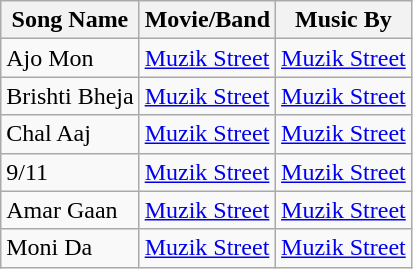<table class="wikitable">
<tr>
<th>Song Name</th>
<th>Movie/Band</th>
<th>Music By</th>
</tr>
<tr>
<td>Ajo Mon</td>
<td><a href='#'>Muzik Street</a></td>
<td><a href='#'>Muzik Street</a></td>
</tr>
<tr>
<td>Brishti Bheja</td>
<td><a href='#'>Muzik Street</a></td>
<td><a href='#'>Muzik Street</a></td>
</tr>
<tr>
<td>Chal Aaj</td>
<td><a href='#'>Muzik Street</a></td>
<td><a href='#'>Muzik Street</a></td>
</tr>
<tr>
<td>9/11</td>
<td><a href='#'>Muzik Street</a></td>
<td><a href='#'>Muzik Street</a></td>
</tr>
<tr>
<td>Amar Gaan</td>
<td><a href='#'>Muzik Street</a></td>
<td><a href='#'>Muzik Street</a></td>
</tr>
<tr>
<td>Moni Da</td>
<td><a href='#'>Muzik Street</a></td>
<td><a href='#'>Muzik Street</a></td>
</tr>
</table>
